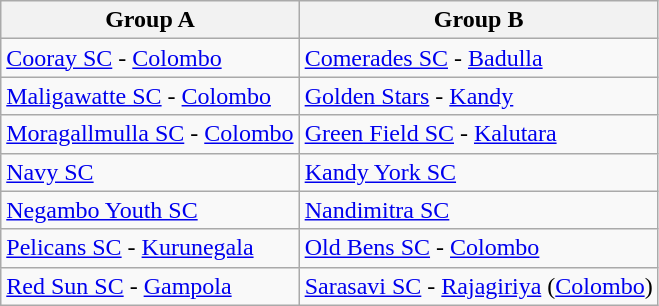<table class="wikitable">
<tr>
<th>Group A</th>
<th>Group B</th>
</tr>
<tr>
<td><a href='#'>Cooray SC</a> - <a href='#'>Colombo</a></td>
<td><a href='#'>Comerades SC</a> - <a href='#'>Badulla</a></td>
</tr>
<tr>
<td><a href='#'>Maligawatte SC</a> - <a href='#'>Colombo</a></td>
<td><a href='#'>Golden Stars</a> - <a href='#'>Kandy</a></td>
</tr>
<tr>
<td><a href='#'>Moragallmulla SC</a> - <a href='#'>Colombo</a></td>
<td><a href='#'>Green Field SC</a> - <a href='#'>Kalutara</a></td>
</tr>
<tr>
<td><a href='#'>Navy SC</a></td>
<td><a href='#'>Kandy York SC</a></td>
</tr>
<tr>
<td><a href='#'>Negambo Youth SC</a></td>
<td><a href='#'>Nandimitra SC</a></td>
</tr>
<tr>
<td><a href='#'>Pelicans SC</a> - <a href='#'>Kurunegala</a></td>
<td><a href='#'>Old Bens SC</a> - <a href='#'>Colombo</a></td>
</tr>
<tr>
<td><a href='#'>Red Sun SC</a> - <a href='#'>Gampola</a></td>
<td><a href='#'>Sarasavi SC</a> - <a href='#'>Rajagiriya</a> (<a href='#'>Colombo</a>)</td>
</tr>
</table>
